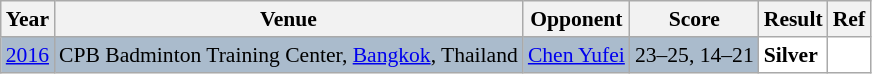<table class="sortable wikitable" style="font-size: 90%">
<tr>
<th>Year</th>
<th>Venue</th>
<th>Opponent</th>
<th>Score</th>
<th>Result</th>
<th>Ref</th>
</tr>
<tr style="background:#AABBCC">
<td align="center"><a href='#'>2016</a></td>
<td align="left">CPB Badminton Training Center, <a href='#'>Bangkok</a>, Thailand</td>
<td align="left"> <a href='#'>Chen Yufei</a></td>
<td align="left">23–25, 14–21</td>
<td style="text-align:left; background:white"> <strong>Silver</strong></td>
<td style="text-align:center; background:white"></td>
</tr>
</table>
